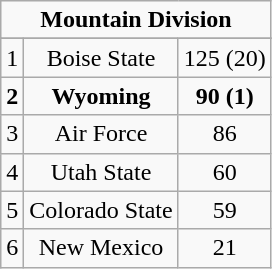<table class="wikitable">
<tr align="center">
<td align="center" Colspan="3"><strong>Mountain Division</strong></td>
</tr>
<tr align="center">
</tr>
<tr align="center">
<td>1</td>
<td>Boise State</td>
<td>125 (20)</td>
</tr>
<tr align="center">
<td><strong>2</strong></td>
<td><strong>Wyoming</strong></td>
<td><strong>90 (1)</strong></td>
</tr>
<tr align="center">
<td>3</td>
<td>Air Force</td>
<td>86</td>
</tr>
<tr align="center">
<td>4</td>
<td>Utah State</td>
<td>60</td>
</tr>
<tr align="center">
<td>5</td>
<td>Colorado State</td>
<td>59</td>
</tr>
<tr align="center">
<td>6</td>
<td>New Mexico</td>
<td>21</td>
</tr>
</table>
